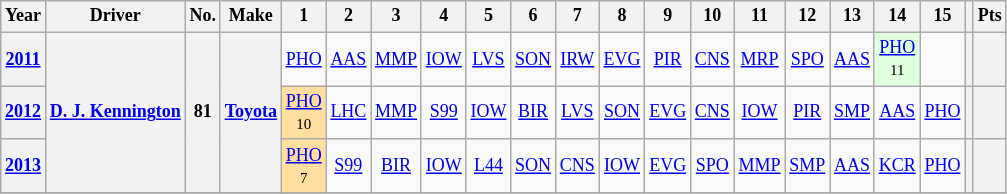<table class="wikitable" style="text-align:center; font-size:75%">
<tr>
<th>Year</th>
<th>Driver</th>
<th>No.</th>
<th>Make</th>
<th>1</th>
<th>2</th>
<th>3</th>
<th>4</th>
<th>5</th>
<th>6</th>
<th>7</th>
<th>8</th>
<th>9</th>
<th>10</th>
<th>11</th>
<th>12</th>
<th>13</th>
<th>14</th>
<th>15</th>
<th></th>
<th>Pts</th>
</tr>
<tr>
<th><a href='#'>2011</a></th>
<th rowspan=3><a href='#'>D. J. Kennington</a></th>
<th rowspan=3>81</th>
<th rowspan=3><a href='#'>Toyota</a></th>
<td><a href='#'>PHO</a></td>
<td><a href='#'>AAS</a></td>
<td><a href='#'>MMP</a></td>
<td><a href='#'>IOW</a></td>
<td><a href='#'>LVS</a></td>
<td><a href='#'>SON</a></td>
<td><a href='#'>IRW</a></td>
<td><a href='#'>EVG</a></td>
<td><a href='#'>PIR</a></td>
<td><a href='#'>CNS</a></td>
<td><a href='#'>MRP</a></td>
<td><a href='#'>SPO</a></td>
<td><a href='#'>AAS</a></td>
<td style="background:#DFFFDF;"><a href='#'>PHO</a><br><small>11</small></td>
<td></td>
<th></th>
<th></th>
</tr>
<tr>
<th><a href='#'>2012</a></th>
<td style="background:#FFDF9F;"><a href='#'>PHO</a><br><small>10</small></td>
<td><a href='#'>LHC</a></td>
<td><a href='#'>MMP</a></td>
<td><a href='#'>S99</a></td>
<td><a href='#'>IOW</a></td>
<td><a href='#'>BIR</a></td>
<td><a href='#'>LVS</a></td>
<td><a href='#'>SON</a></td>
<td><a href='#'>EVG</a></td>
<td><a href='#'>CNS</a></td>
<td><a href='#'>IOW</a></td>
<td><a href='#'>PIR</a></td>
<td><a href='#'>SMP</a></td>
<td><a href='#'>AAS</a></td>
<td><a href='#'>PHO</a></td>
<th></th>
<th></th>
</tr>
<tr>
<th><a href='#'>2013</a></th>
<td style="background:#FFDF9F;"><a href='#'>PHO</a><br><small>7</small></td>
<td><a href='#'>S99</a></td>
<td><a href='#'>BIR</a></td>
<td><a href='#'>IOW</a></td>
<td><a href='#'>L44</a></td>
<td><a href='#'>SON</a></td>
<td><a href='#'>CNS</a></td>
<td><a href='#'>IOW</a></td>
<td><a href='#'>EVG</a></td>
<td><a href='#'>SPO</a></td>
<td><a href='#'>MMP</a></td>
<td><a href='#'>SMP</a></td>
<td><a href='#'>AAS</a></td>
<td><a href='#'>KCR</a></td>
<td><a href='#'>PHO</a></td>
<th></th>
<th></th>
</tr>
<tr>
</tr>
</table>
